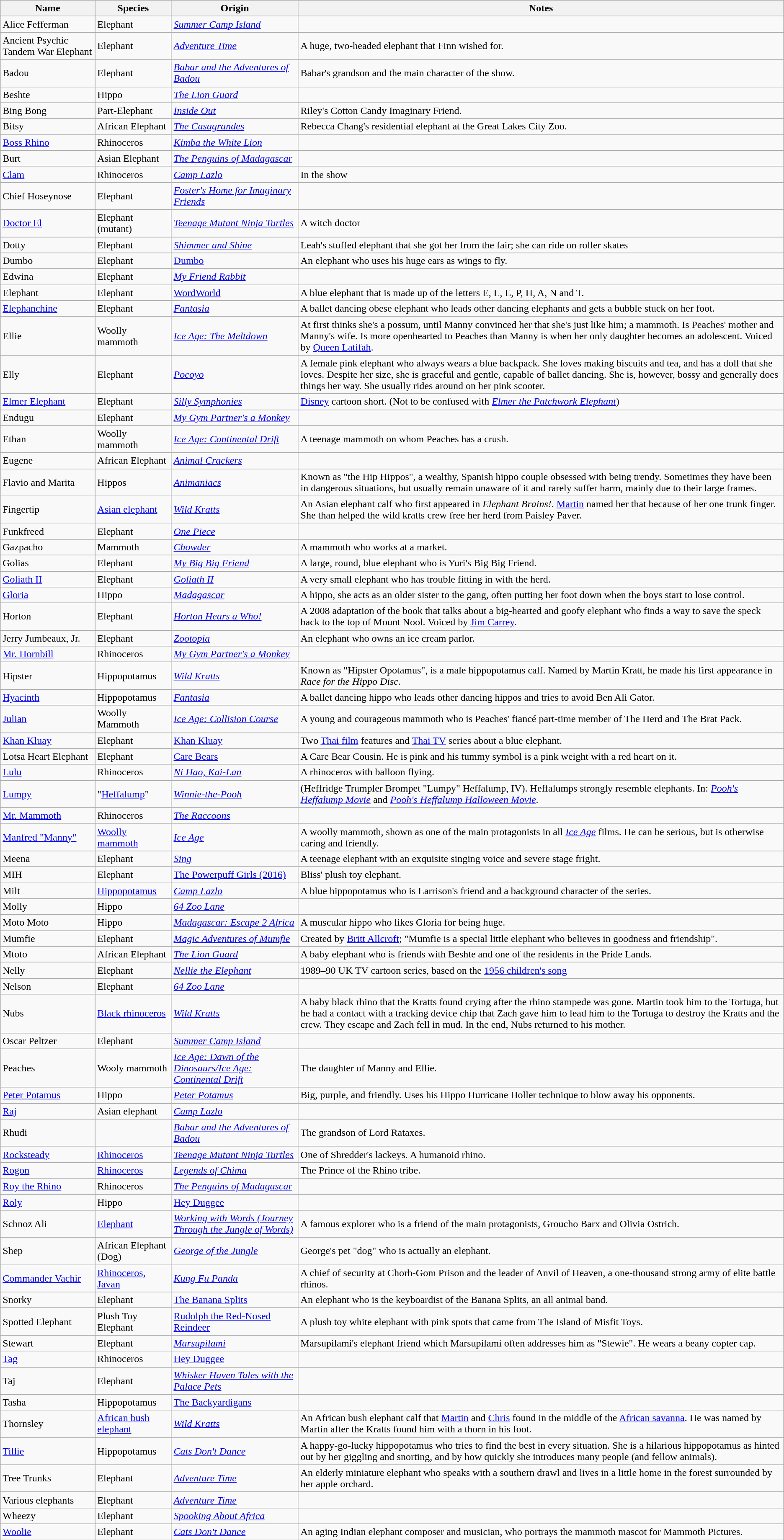<table class="wikitable sortable">
<tr>
<th>Name</th>
<th>Species</th>
<th>Origin</th>
<th>Notes</th>
</tr>
<tr>
<td>Alice Fefferman</td>
<td>Elephant</td>
<td><em><a href='#'>Summer Camp Island</a></em></td>
<td></td>
</tr>
<tr>
<td>Ancient Psychic Tandem War Elephant</td>
<td>Elephant</td>
<td><em><a href='#'>Adventure Time</a></em></td>
<td>A huge, two-headed elephant that Finn wished for.</td>
</tr>
<tr>
<td>Badou</td>
<td>Elephant</td>
<td><em><a href='#'>Babar and the Adventures of Badou</a></em></td>
<td>Babar's grandson and the main character of the show.</td>
</tr>
<tr>
<td>Beshte</td>
<td>Hippo</td>
<td><em><a href='#'>The Lion Guard</a></em></td>
<td></td>
</tr>
<tr>
<td>Bing Bong</td>
<td>Part-Elephant</td>
<td><em><a href='#'>Inside Out</a></em></td>
<td>Riley's Cotton Candy Imaginary Friend.</td>
</tr>
<tr>
<td>Bitsy</td>
<td>African Elephant</td>
<td><em><a href='#'>The Casagrandes</a></em></td>
<td>Rebecca Chang's residential elephant at the Great Lakes City Zoo.</td>
</tr>
<tr>
<td><a href='#'>Boss Rhino</a></td>
<td>Rhinoceros</td>
<td><em><a href='#'>Kimba the White Lion</a></em></td>
<td></td>
</tr>
<tr>
<td>Burt</td>
<td>Asian Elephant</td>
<td><em><a href='#'>The Penguins of Madagascar</a></em></td>
<td></td>
</tr>
<tr>
<td><a href='#'>Clam</a></td>
<td>Rhinoceros</td>
<td><em><a href='#'>Camp Lazlo</a></em></td>
<td>In the show</td>
</tr>
<tr>
<td>Chief Hoseynose</td>
<td>Elephant</td>
<td><em><a href='#'>Foster's Home for Imaginary Friends</a></em></td>
<td></td>
</tr>
<tr>
<td><a href='#'>Doctor El</a></td>
<td>Elephant (mutant)</td>
<td><em><a href='#'>Teenage Mutant Ninja Turtles</a></em></td>
<td>A witch doctor</td>
</tr>
<tr>
<td>Dotty</td>
<td>Elephant</td>
<td><em><a href='#'>Shimmer and Shine</a></em></td>
<td>Leah's stuffed elephant that she got her from the fair; she can ride on roller skates</td>
</tr>
<tr>
<td>Dumbo</td>
<td>Elephant</td>
<td><a href='#'>Dumbo</a></td>
<td>An elephant who uses his huge ears as wings to fly.</td>
</tr>
<tr>
<td>Edwina</td>
<td>Elephant</td>
<td><em><a href='#'>My Friend Rabbit</a></em></td>
<td></td>
</tr>
<tr>
<td>Elephant</td>
<td>Elephant</td>
<td><a href='#'>WordWorld</a></td>
<td>A blue elephant that is made up of the letters E, L, E, P, H, A, N and T.</td>
</tr>
<tr>
<td><a href='#'>Elephanchine</a></td>
<td>Elephant</td>
<td><em><a href='#'>Fantasia</a></em></td>
<td>A ballet dancing obese elephant who leads other dancing elephants and gets a bubble stuck on her foot.</td>
</tr>
<tr>
<td>Ellie</td>
<td>Woolly mammoth</td>
<td><em><a href='#'>Ice Age: The Meltdown</a></em></td>
<td>At first thinks she's a possum, until Manny convinced her that she's just like him; a mammoth. Is Peaches' mother and Manny's wife. Is more openhearted to Peaches than Manny is when her only daughter becomes an adolescent. Voiced by <a href='#'>Queen Latifah</a>.</td>
</tr>
<tr>
<td>Elly</td>
<td>Elephant</td>
<td><em><a href='#'>Pocoyo</a></em></td>
<td>A female pink elephant who always wears a blue backpack. She loves making biscuits and tea, and has a doll that she loves. Despite her size, she is graceful and gentle, capable of ballet dancing. She is, however, bossy and generally does things her way. She usually rides around on her pink scooter.</td>
</tr>
<tr>
<td><a href='#'>Elmer Elephant</a></td>
<td>Elephant</td>
<td><em><a href='#'>Silly Symphonies</a></em></td>
<td><a href='#'>Disney</a> cartoon short. (Not to be confused with <em><a href='#'>Elmer the Patchwork Elephant</a></em>)</td>
</tr>
<tr>
<td>Endugu</td>
<td>Elephant</td>
<td><em><a href='#'>My Gym Partner's a Monkey</a></em></td>
<td></td>
</tr>
<tr>
<td>Ethan</td>
<td>Woolly mammoth</td>
<td><em><a href='#'>Ice Age: Continental Drift</a></em></td>
<td>A teenage mammoth on whom Peaches has a crush.</td>
</tr>
<tr>
<td>Eugene</td>
<td>African Elephant</td>
<td><em><a href='#'>Animal Crackers</a></em></td>
<td></td>
</tr>
<tr>
<td>Flavio and Marita</td>
<td>Hippos</td>
<td><em><a href='#'>Animaniacs</a></em></td>
<td>Known as "the Hip Hippos", a wealthy, Spanish hippo couple obsessed with being trendy. Sometimes they have been in dangerous situations, but usually remain unaware of it and rarely suffer harm, mainly due to their large frames.</td>
</tr>
<tr>
<td>Fingertip</td>
<td><a href='#'>Asian elephant</a></td>
<td><em><a href='#'>Wild Kratts</a></em></td>
<td>An Asian elephant calf who first appeared in <em>Elephant Brains!</em>. <a href='#'>Martin</a> named her that because of her one trunk finger. She than helped the wild kratts crew free her herd from Paisley Paver.</td>
</tr>
<tr>
<td>Funkfreed</td>
<td>Elephant</td>
<td><em><a href='#'>One Piece</a></em></td>
<td></td>
</tr>
<tr>
<td>Gazpacho</td>
<td>Mammoth</td>
<td><em><a href='#'>Chowder</a></em></td>
<td>A mammoth who works at a market.</td>
</tr>
<tr>
<td>Golias</td>
<td>Elephant</td>
<td><em><a href='#'>My Big Big Friend</a></em></td>
<td>A large, round, blue elephant who is Yuri's Big Big Friend.</td>
</tr>
<tr>
<td><a href='#'>Goliath II</a></td>
<td>Elephant</td>
<td><em><a href='#'>Goliath II</a></em></td>
<td>A very small elephant who has trouble fitting in with the herd.</td>
</tr>
<tr>
<td><a href='#'>Gloria</a></td>
<td>Hippo</td>
<td><em><a href='#'>Madagascar</a></em></td>
<td>A hippo, she acts as an older sister to the gang, often putting her foot down when the boys start to lose control.</td>
</tr>
<tr>
<td>Horton</td>
<td>Elephant</td>
<td><em><a href='#'>Horton Hears a Who!</a></em></td>
<td>A 2008 adaptation of the book that talks about a big-hearted and goofy elephant who finds a way to save the speck back to the top of Mount Nool. Voiced by <a href='#'>Jim Carrey</a>.</td>
</tr>
<tr>
<td>Jerry Jumbeaux, Jr.</td>
<td>Elephant</td>
<td><em><a href='#'>Zootopia</a></em></td>
<td>An elephant who owns an ice cream parlor.</td>
</tr>
<tr>
<td><a href='#'>Mr. Hornbill</a></td>
<td>Rhinoceros</td>
<td><em><a href='#'>My Gym Partner's a Monkey</a></em></td>
<td></td>
</tr>
<tr>
<td>Hipster</td>
<td>Hippopotamus</td>
<td><em><a href='#'>Wild Kratts</a></em></td>
<td>Known as "Hipster Opotamus", is a male hippopotamus calf. Named by Martin Kratt, he made his first appearance in <em>Race for the Hippo Disc.</em></td>
</tr>
<tr>
<td><a href='#'>Hyacinth</a></td>
<td>Hippopotamus</td>
<td><em><a href='#'>Fantasia</a></em></td>
<td>A ballet dancing hippo who leads other dancing hippos and tries to avoid Ben Ali Gator.</td>
</tr>
<tr>
<td><a href='#'>Julian</a></td>
<td>Woolly Mammoth</td>
<td><em><a href='#'>Ice Age: Collision Course</a></em></td>
<td>A young and courageous mammoth who is Peaches' fiancé part-time member of The Herd and The Brat Pack.</td>
</tr>
<tr>
<td><a href='#'>Khan Kluay</a></td>
<td>Elephant</td>
<td><a href='#'>Khan Kluay</a></td>
<td>Two <a href='#'>Thai film</a> features and <a href='#'>Thai TV</a> series about a blue elephant.</td>
</tr>
<tr>
<td>Lotsa Heart Elephant</td>
<td>Elephant</td>
<td><a href='#'>Care Bears</a></td>
<td>A Care Bear Cousin. He is pink and his tummy symbol is a pink weight with a red heart on it.</td>
</tr>
<tr>
<td><a href='#'>Lulu</a></td>
<td>Rhinoceros</td>
<td><em><a href='#'>Ni Hao, Kai-Lan</a></em></td>
<td>A rhinoceros with balloon flying.</td>
</tr>
<tr>
<td><a href='#'>Lumpy</a></td>
<td>"<a href='#'>Heffalump</a>"</td>
<td><em><a href='#'>Winnie-the-Pooh</a></em></td>
<td>(Heffridge Trumpler Brompet "Lumpy" Heffalump, IV). Heffalumps strongly resemble elephants. In: <em><a href='#'>Pooh's Heffalump Movie</a></em> and <em><a href='#'>Pooh's Heffalump Halloween Movie</a>.</em></td>
</tr>
<tr>
<td><a href='#'>Mr. Mammoth</a></td>
<td>Rhinoceros</td>
<td><em><a href='#'>The Raccoons</a></em></td>
<td></td>
</tr>
<tr>
<td><a href='#'>Manfred "Manny"</a></td>
<td><a href='#'>Woolly mammoth</a></td>
<td><em><a href='#'>Ice Age</a></em></td>
<td>A woolly mammoth, shown as one of the main protagonists in all <em><a href='#'>Ice Age</a></em> films. He can be serious, but is otherwise caring and friendly.</td>
</tr>
<tr>
<td>Meena</td>
<td>Elephant</td>
<td><em><a href='#'>Sing</a></em></td>
<td>A teenage elephant with an exquisite singing voice and severe stage fright.</td>
</tr>
<tr>
<td>MIH</td>
<td>Elephant</td>
<td><a href='#'>The Powerpuff Girls (2016)</a></td>
<td>Bliss' plush toy elephant.</td>
</tr>
<tr>
<td>Milt</td>
<td><a href='#'>Hippopotamus</a></td>
<td><em><a href='#'>Camp Lazlo</a></em></td>
<td>A blue hippopotamus who is Larrison's friend and a background character of the series.</td>
</tr>
<tr>
<td>Molly</td>
<td>Hippo</td>
<td><em><a href='#'>64 Zoo Lane</a></em></td>
<td></td>
</tr>
<tr>
<td>Moto Moto</td>
<td>Hippo</td>
<td><em><a href='#'>Madagascar: Escape 2 Africa</a></em></td>
<td>A muscular hippo who likes Gloria for being huge.</td>
</tr>
<tr>
<td>Mumfie</td>
<td>Elephant</td>
<td><em><a href='#'>Magic Adventures of Mumfie</a></em></td>
<td>Created by <a href='#'>Britt Allcroft</a>; "Mumfie is a special little elephant who believes in goodness and friendship".</td>
</tr>
<tr>
<td>Mtoto</td>
<td>African Elephant</td>
<td><em><a href='#'>The Lion Guard</a></em></td>
<td>A baby elephant who is friends with Beshte and one of the residents in the Pride Lands.</td>
</tr>
<tr>
<td>Nelly</td>
<td>Elephant</td>
<td><em><a href='#'>Nellie the Elephant</a></em></td>
<td>1989–90 UK TV cartoon series, based on the <a href='#'>1956 children's song</a></td>
</tr>
<tr>
<td>Nelson</td>
<td>Elephant</td>
<td><em><a href='#'>64 Zoo Lane</a></em></td>
<td></td>
</tr>
<tr>
<td>Nubs</td>
<td><a href='#'>Black rhinoceros</a></td>
<td><em><a href='#'>Wild Kratts</a></em></td>
<td>A baby black rhino that the Kratts found crying after the rhino stampede was gone. Martin took him to the Tortuga, but he had a contact with a tracking device chip that Zach gave him to lead him to the Tortuga to destroy the Kratts and the crew. They escape and Zach fell in mud. In the end, Nubs returned to his mother.</td>
</tr>
<tr>
<td>Oscar Peltzer</td>
<td>Elephant</td>
<td><em><a href='#'>Summer Camp Island</a></em></td>
<td></td>
</tr>
<tr>
<td>Peaches</td>
<td>Wooly mammoth</td>
<td><em><a href='#'>Ice Age: Dawn of the Dinosaurs/Ice Age: Continental Drift</a></em></td>
<td>The daughter of Manny and Ellie.</td>
</tr>
<tr>
<td><a href='#'>Peter Potamus</a></td>
<td>Hippo</td>
<td><em><a href='#'>Peter Potamus</a></em></td>
<td>Big, purple, and friendly. Uses his Hippo Hurricane Holler technique to blow away his opponents.</td>
</tr>
<tr>
<td><a href='#'>Raj</a></td>
<td>Asian elephant</td>
<td><em><a href='#'>Camp Lazlo</a></em></td>
<td></td>
</tr>
<tr>
<td>Rhudi</td>
<td></td>
<td><em><a href='#'>Babar and the Adventures of Badou</a></em></td>
<td>The grandson of Lord Rataxes.</td>
</tr>
<tr>
<td><a href='#'>Rocksteady</a></td>
<td><a href='#'>Rhinoceros</a></td>
<td><em><a href='#'>Teenage Mutant Ninja Turtles</a></em></td>
<td>One of Shredder's lackeys. A humanoid rhino.</td>
</tr>
<tr>
<td><a href='#'>Rogon</a></td>
<td><a href='#'>Rhinoceros</a></td>
<td><em><a href='#'>Legends of Chima</a></em></td>
<td>The Prince of the Rhino tribe.</td>
</tr>
<tr>
<td><a href='#'>Roy the Rhino</a></td>
<td>Rhinoceros</td>
<td><em><a href='#'>The Penguins of Madagascar</a></em></td>
<td></td>
</tr>
<tr>
<td><a href='#'>Roly</a></td>
<td>Hippo</td>
<td><a href='#'>Hey Duggee</a></td>
<td></td>
</tr>
<tr>
<td>Schnoz Ali</td>
<td><a href='#'>Elephant</a></td>
<td><em><a href='#'>Working with Words (Journey Through the Jungle of Words)</a></em></td>
<td>A famous explorer who is a friend of the main protagonists, Groucho Barx and Olivia Ostrich.</td>
</tr>
<tr>
<td>Shep</td>
<td>African Elephant (Dog)</td>
<td><em><a href='#'>George of the Jungle</a></em></td>
<td>George's pet "dog" who is actually an elephant.</td>
</tr>
<tr>
<td><a href='#'>Commander Vachir</a></td>
<td><a href='#'>Rhinoceros, Javan</a></td>
<td><em><a href='#'>Kung Fu Panda</a></em></td>
<td>A chief of security at Chorh-Gom Prison and the leader of Anvil of Heaven, a one-thousand strong army of elite battle rhinos.</td>
</tr>
<tr>
<td>Snorky</td>
<td>Elephant</td>
<td><a href='#'>The Banana Splits</a></td>
<td>An elephant who is the keyboardist of the Banana Splits, an all animal band.</td>
</tr>
<tr>
<td>Spotted Elephant</td>
<td>Plush Toy Elephant</td>
<td><a href='#'>Rudolph the Red-Nosed Reindeer</a></td>
<td>A plush toy white elephant with pink spots that came from The Island of Misfit Toys.</td>
</tr>
<tr>
<td>Stewart</td>
<td>Elephant</td>
<td><em><a href='#'>Marsupilami</a></em></td>
<td>Marsupilami's elephant friend which Marsupilami often addresses him as "Stewie". He wears a beany copter cap.</td>
</tr>
<tr>
<td><a href='#'>Tag</a></td>
<td>Rhinoceros</td>
<td><a href='#'>Hey Duggee</a></td>
<td></td>
</tr>
<tr>
<td>Taj</td>
<td>Elephant</td>
<td><em><a href='#'>Whisker Haven Tales with the Palace Pets</a></em></td>
<td></td>
</tr>
<tr>
<td>Tasha</td>
<td>Hippopotamus</td>
<td><a href='#'>The Backyardigans</a></td>
<td></td>
</tr>
<tr>
<td>Thornsley</td>
<td><a href='#'>African bush elephant</a></td>
<td><em><a href='#'>Wild Kratts</a></em></td>
<td>An African bush elephant calf that <a href='#'>Martin</a> and <a href='#'>Chris</a> found in the middle of the <a href='#'>African savanna</a>. He was named by Martin after the Kratts found him with a thorn in his foot.</td>
</tr>
<tr>
<td><a href='#'>Tillie</a></td>
<td>Hippopotamus</td>
<td><em><a href='#'>Cats Don't Dance</a></em></td>
<td>A happy-go-lucky hippopotamus who tries to find the best in every situation. She is a hilarious hippopotamus as hinted out by her giggling and snorting, and by how quickly she introduces many people (and fellow animals).</td>
</tr>
<tr>
<td>Tree Trunks</td>
<td>Elephant</td>
<td><em><a href='#'>Adventure Time</a></em></td>
<td>An elderly miniature elephant who speaks with a southern drawl and lives in a little home in the forest surrounded by her apple orchard.</td>
</tr>
<tr>
<td>Various elephants</td>
<td>Elephant</td>
<td><em><a href='#'>Adventure Time</a></em></td>
<td></td>
</tr>
<tr>
<td>Wheezy</td>
<td>Elephant</td>
<td><em><a href='#'>Spooking About Africa</a></em></td>
<td></td>
</tr>
<tr>
<td><a href='#'>Woolie</a></td>
<td>Elephant</td>
<td><em><a href='#'>Cats Don't Dance</a></em></td>
<td>An aging Indian elephant composer and musician, who portrays the mammoth mascot for Mammoth Pictures.</td>
</tr>
</table>
